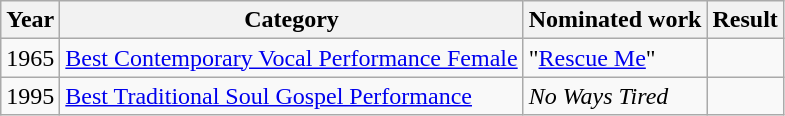<table class="wikitable sortable">
<tr>
<th>Year</th>
<th>Category</th>
<th>Nominated work</th>
<th>Result</th>
</tr>
<tr>
<td>1965</td>
<td><a href='#'>Best Contemporary Vocal Performance Female</a></td>
<td>"<a href='#'>Rescue Me</a>"</td>
<td></td>
</tr>
<tr>
<td>1995</td>
<td><a href='#'>Best Traditional Soul Gospel Performance</a></td>
<td><em>No Ways Tired</em></td>
<td></td>
</tr>
</table>
